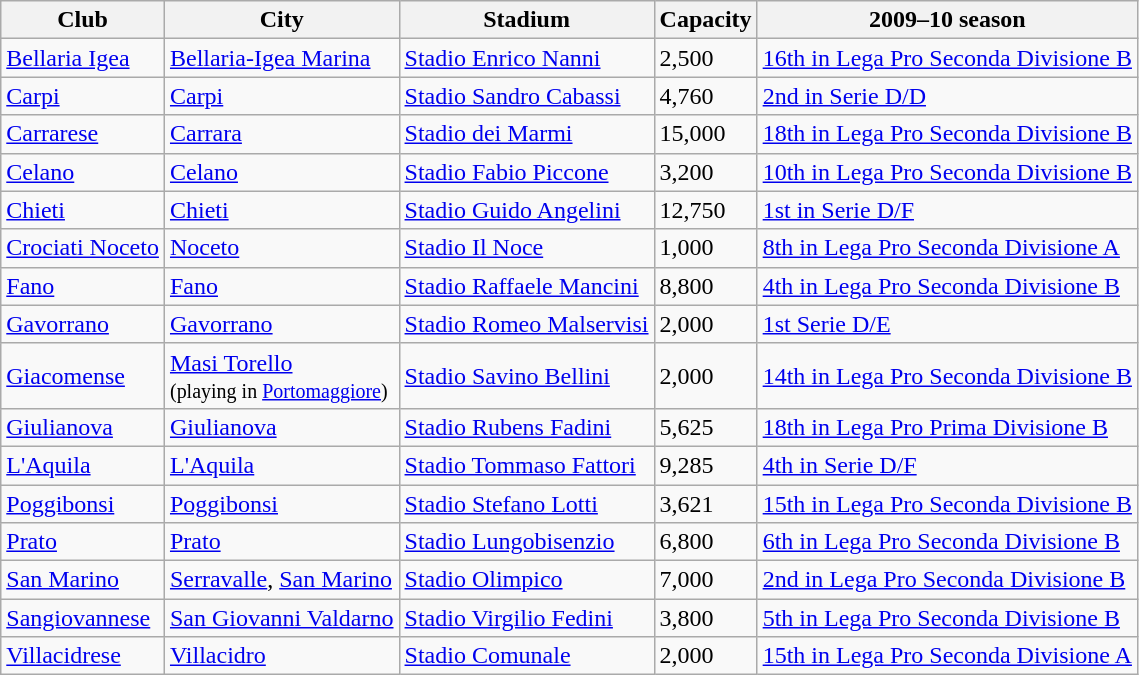<table class="wikitable sortable">
<tr>
<th>Club</th>
<th>City</th>
<th>Stadium</th>
<th>Capacity</th>
<th>2009–10 season</th>
</tr>
<tr>
<td><a href='#'>Bellaria Igea</a></td>
<td><a href='#'>Bellaria-Igea Marina</a></td>
<td><a href='#'>Stadio Enrico Nanni</a></td>
<td>2,500</td>
<td><a href='#'>16th in Lega Pro Seconda Divisione B</a></td>
</tr>
<tr>
<td><a href='#'>Carpi</a></td>
<td><a href='#'>Carpi</a></td>
<td><a href='#'>Stadio Sandro Cabassi</a></td>
<td>4,760</td>
<td><a href='#'>2nd in Serie D/D</a></td>
</tr>
<tr>
<td><a href='#'>Carrarese</a></td>
<td><a href='#'>Carrara</a></td>
<td><a href='#'>Stadio dei Marmi</a></td>
<td>15,000</td>
<td><a href='#'>18th in Lega Pro Seconda Divisione B</a></td>
</tr>
<tr>
<td><a href='#'>Celano</a></td>
<td><a href='#'>Celano</a></td>
<td><a href='#'>Stadio Fabio Piccone</a></td>
<td>3,200</td>
<td><a href='#'>10th in Lega Pro Seconda Divisione B</a></td>
</tr>
<tr>
<td><a href='#'>Chieti</a></td>
<td><a href='#'>Chieti</a></td>
<td><a href='#'>Stadio Guido Angelini</a></td>
<td>12,750</td>
<td><a href='#'>1st in Serie D/F</a></td>
</tr>
<tr>
<td><a href='#'>Crociati Noceto</a></td>
<td><a href='#'>Noceto</a></td>
<td><a href='#'>Stadio Il Noce</a></td>
<td>1,000</td>
<td><a href='#'>8th in Lega Pro Seconda Divisione A</a></td>
</tr>
<tr>
<td><a href='#'>Fano</a></td>
<td><a href='#'>Fano</a></td>
<td><a href='#'>Stadio Raffaele Mancini</a></td>
<td>8,800</td>
<td><a href='#'>4th in Lega Pro Seconda Divisione B</a></td>
</tr>
<tr>
<td><a href='#'>Gavorrano</a></td>
<td><a href='#'>Gavorrano</a></td>
<td><a href='#'>Stadio Romeo Malservisi</a></td>
<td>2,000</td>
<td><a href='#'>1st Serie D/E</a></td>
</tr>
<tr>
<td><a href='#'>Giacomense</a></td>
<td><a href='#'>Masi Torello</a><br><small>(playing in <a href='#'>Portomaggiore</a>)</small></td>
<td><a href='#'>Stadio Savino Bellini</a></td>
<td>2,000</td>
<td><a href='#'>14th in Lega Pro Seconda Divisione B</a></td>
</tr>
<tr>
<td><a href='#'>Giulianova</a></td>
<td><a href='#'>Giulianova</a></td>
<td><a href='#'>Stadio Rubens Fadini</a></td>
<td>5,625</td>
<td><a href='#'>18th in Lega Pro Prima Divisione B</a></td>
</tr>
<tr>
<td><a href='#'>L'Aquila</a></td>
<td><a href='#'>L'Aquila</a></td>
<td><a href='#'>Stadio Tommaso Fattori</a></td>
<td>9,285</td>
<td><a href='#'>4th in Serie D/F</a></td>
</tr>
<tr>
<td><a href='#'>Poggibonsi</a></td>
<td><a href='#'>Poggibonsi</a></td>
<td><a href='#'>Stadio Stefano Lotti</a></td>
<td>3,621</td>
<td><a href='#'>15th in Lega Pro Seconda Divisione B</a></td>
</tr>
<tr>
<td><a href='#'>Prato</a></td>
<td><a href='#'>Prato</a></td>
<td><a href='#'>Stadio Lungobisenzio</a></td>
<td>6,800</td>
<td><a href='#'>6th in Lega Pro Seconda Divisione B</a></td>
</tr>
<tr>
<td><a href='#'>San Marino</a></td>
<td><a href='#'>Serravalle</a>, <a href='#'>San Marino</a></td>
<td><a href='#'>Stadio Olimpico</a></td>
<td>7,000</td>
<td><a href='#'>2nd in Lega Pro Seconda Divisione B</a></td>
</tr>
<tr>
<td><a href='#'>Sangiovannese</a></td>
<td><a href='#'>San Giovanni Valdarno</a></td>
<td><a href='#'>Stadio Virgilio Fedini</a></td>
<td>3,800</td>
<td><a href='#'>5th in Lega Pro Seconda Divisione B</a></td>
</tr>
<tr>
<td><a href='#'>Villacidrese</a></td>
<td><a href='#'>Villacidro</a></td>
<td><a href='#'>Stadio Comunale</a></td>
<td>2,000</td>
<td><a href='#'>15th in Lega Pro Seconda Divisione A</a></td>
</tr>
</table>
